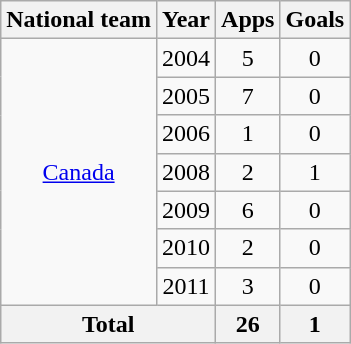<table class=wikitable style="text-align: center;">
<tr>
<th>National team</th>
<th>Year</th>
<th>Apps</th>
<th>Goals</th>
</tr>
<tr>
<td rowspan="7"><a href='#'>Canada</a></td>
<td>2004</td>
<td>5</td>
<td>0</td>
</tr>
<tr>
<td>2005</td>
<td>7</td>
<td>0</td>
</tr>
<tr>
<td>2006</td>
<td>1</td>
<td>0</td>
</tr>
<tr>
<td>2008</td>
<td>2</td>
<td>1</td>
</tr>
<tr>
<td>2009</td>
<td>6</td>
<td>0</td>
</tr>
<tr>
<td>2010</td>
<td>2</td>
<td>0</td>
</tr>
<tr>
<td>2011</td>
<td>3</td>
<td>0</td>
</tr>
<tr>
<th colspan="2">Total</th>
<th>26</th>
<th>1</th>
</tr>
</table>
